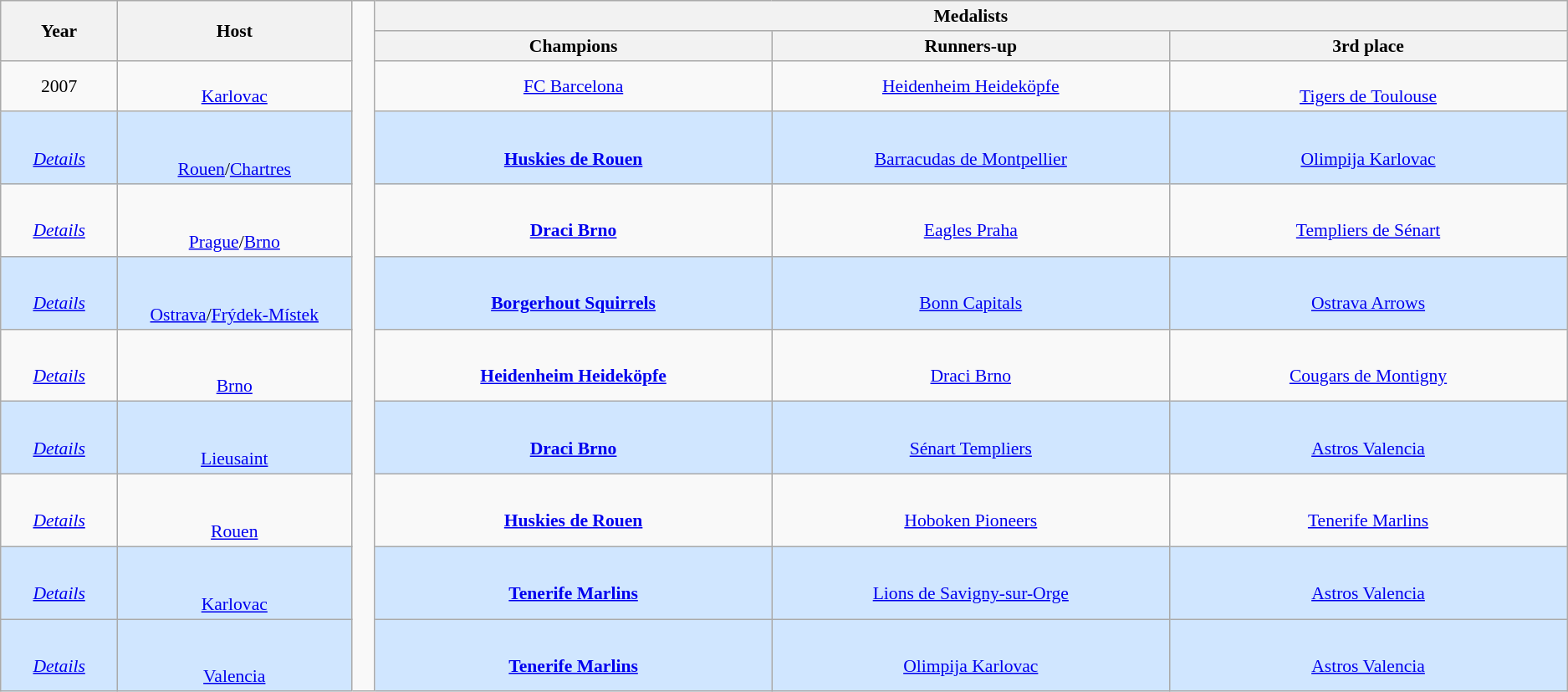<table class="wikitable" style="font-size:90%; text-align: center;">
<tr>
<th rowspan=2 width=5%>Year</th>
<th rowspan=2 width=10%>Host</th>
<td rowspan="11" width="1%" style="border-top:none;border-bottom:none;"></td>
<th colspan=3>Medalists</th>
</tr>
<tr>
<th width=17%>Champions</th>
<th width=17%>Runners-up</th>
<th width=17%>3rd place</th>
</tr>
<tr>
<td>2007</td>
<td><br><a href='#'>Karlovac</a></td>
<td> <a href='#'>FC Barcelona</a></td>
<td> <a href='#'>Heidenheim Heideköpfe</a></td>
<td><br> <a href='#'>Tigers de Toulouse</a></td>
</tr>
<tr style="background: #D0E6FF;">
<td><br><em><a href='#'>Details</a></em></td>
<td><br><br><a href='#'>Rouen</a>/<a href='#'>Chartres</a></td>
<td><strong><br><a href='#'>Huskies de Rouen</a></strong></td>
<td><br><a href='#'>Barracudas de Montpellier</a></td>
<td><br><a href='#'>Olimpija Karlovac</a></td>
</tr>
<tr>
<td><br><em><a href='#'>Details</a></em></td>
<td><br><br><a href='#'>Prague</a>/<a href='#'>Brno</a></td>
<td><strong><br><a href='#'>Draci Brno</a></strong></td>
<td><br><a href='#'>Eagles Praha</a></td>
<td><br><a href='#'>Templiers de Sénart</a></td>
</tr>
<tr style="background: #D0E6FF;">
<td><br><em><a href='#'>Details</a></em></td>
<td><br><br><a href='#'>Ostrava</a>/<a href='#'>Frýdek-Místek</a></td>
<td><strong><br><a href='#'>Borgerhout Squirrels</a></strong></td>
<td><br><a href='#'>Bonn Capitals</a></td>
<td><br><a href='#'>Ostrava Arrows</a></td>
</tr>
<tr>
<td><br><em><a href='#'>Details</a></em></td>
<td><br><br><a href='#'>Brno</a></td>
<td><strong><br><a href='#'>Heidenheim Heideköpfe</a></strong></td>
<td><br><a href='#'>Draci Brno</a></td>
<td><br><a href='#'>Cougars de Montigny</a></td>
</tr>
<tr style="background: #D0E6FF;">
<td><br><em><a href='#'>Details</a></em></td>
<td><br><br><a href='#'>Lieusaint</a></td>
<td><strong><br><a href='#'>Draci Brno</a></strong></td>
<td><br><a href='#'>Sénart Templiers</a></td>
<td><br><a href='#'>Astros Valencia</a></td>
</tr>
<tr>
<td><br><em><a href='#'>Details</a></em></td>
<td><br><br><a href='#'>Rouen</a></td>
<td><strong><br><a href='#'>Huskies de Rouen</a></strong></td>
<td><br><a href='#'>Hoboken Pioneers</a></td>
<td><br><a href='#'>Tenerife Marlins</a></td>
</tr>
<tr style="background: #D0E6FF;">
<td><br><em><a href='#'>Details</a></em></td>
<td><br><br><a href='#'>Karlovac</a></td>
<td><strong><br><a href='#'>Tenerife Marlins</a></strong></td>
<td><br><a href='#'>Lions de Savigny-sur-Orge</a></td>
<td><br><a href='#'>Astros Valencia</a></td>
</tr>
<tr style="background: #D0E6FF;">
<td><br><em><a href='#'>Details</a></em></td>
<td><br><br><a href='#'>Valencia</a></td>
<td><strong><br><a href='#'>Tenerife Marlins</a></strong></td>
<td><br><a href='#'>Olimpija Karlovac</a></td>
<td><br><a href='#'>Astros Valencia</a></td>
</tr>
</table>
